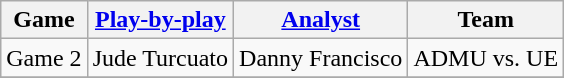<table class=wikitable>
<tr>
<th>Game</th>
<th><a href='#'>Play-by-play</a></th>
<th><a href='#'>Analyst</a></th>
<th>Team</th>
</tr>
<tr>
<td>Game 2</td>
<td>Jude Turcuato</td>
<td>Danny Francisco</td>
<td>ADMU vs. UE</td>
</tr>
<tr>
</tr>
</table>
